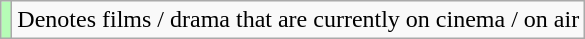<table class="wikitable">
<tr>
<td style="background:#b6fcb6;"></td>
<td>Denotes films / drama that are currently on cinema / on air</td>
</tr>
</table>
